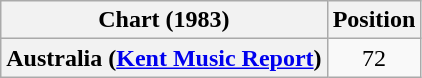<table class="wikitable sortable plainrowheaders" style="text-align:center">
<tr>
<th>Chart (1983)</th>
<th>Position</th>
</tr>
<tr>
<th scope="row">Australia (<a href='#'>Kent Music Report</a>)</th>
<td>72</td>
</tr>
</table>
